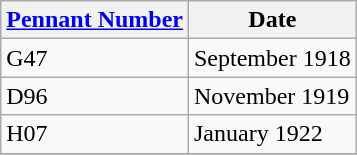<table class="wikitable" style="text-align:left">
<tr>
<th><a href='#'>Pennant Number</a></th>
<th>Date</th>
</tr>
<tr>
<td>G47</td>
<td>September 1918</td>
</tr>
<tr>
<td>D96</td>
<td>November 1919</td>
</tr>
<tr>
<td>H07</td>
<td>January 1922</td>
</tr>
<tr>
</tr>
</table>
